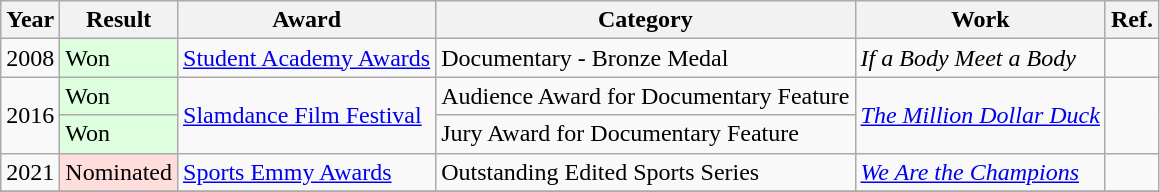<table class="wikitable">
<tr>
<th>Year</th>
<th>Result</th>
<th>Award</th>
<th>Category</th>
<th>Work</th>
<th>Ref.</th>
</tr>
<tr>
<td>2008</td>
<td style="background: #ddffdd">Won</td>
<td><a href='#'>Student Academy Awards</a></td>
<td>Documentary - Bronze Medal</td>
<td><em>If a Body Meet a Body</em></td>
<td></td>
</tr>
<tr>
<td rowspan="2">2016</td>
<td style="background: #ddffdd">Won</td>
<td rowspan="2"><a href='#'>Slamdance Film Festival</a></td>
<td>Audience Award for Documentary Feature</td>
<td rowspan="2"><em><a href='#'>The Million Dollar Duck</a></em></td>
<td rowspan="2"></td>
</tr>
<tr>
<td style="background: #ddffdd">Won</td>
<td>Jury Award for Documentary Feature</td>
</tr>
<tr>
<td>2021</td>
<td style="background: #ffdddd">Nominated</td>
<td><a href='#'>Sports Emmy Awards</a></td>
<td>Outstanding Edited Sports Series</td>
<td><em><a href='#'>We Are the Champions</a></em></td>
<td></td>
</tr>
<tr>
</tr>
</table>
